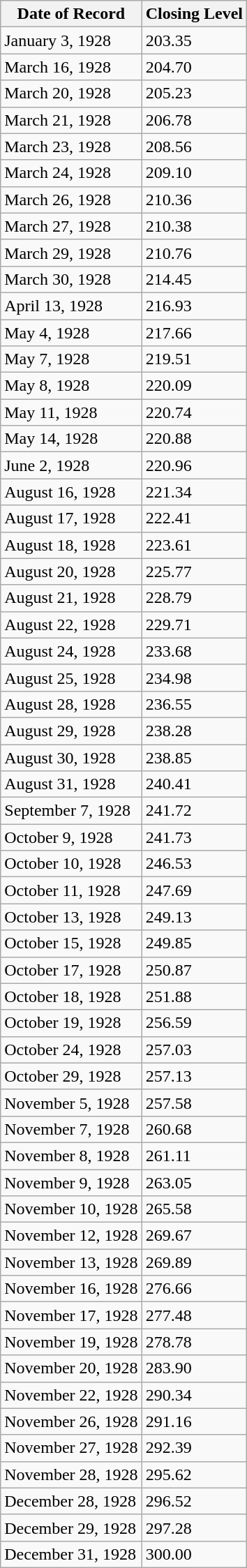<table class="wikitable">
<tr>
<th>Date of Record</th>
<th>Closing Level</th>
</tr>
<tr>
<td>January 3, 1928</td>
<td>203.35</td>
</tr>
<tr>
<td>March 16, 1928</td>
<td>204.70</td>
</tr>
<tr>
<td>March 20, 1928</td>
<td>205.23</td>
</tr>
<tr>
<td>March 21, 1928</td>
<td>206.78</td>
</tr>
<tr>
<td>March 23, 1928</td>
<td>208.56</td>
</tr>
<tr>
<td>March 24, 1928</td>
<td>209.10</td>
</tr>
<tr>
<td>March 26, 1928</td>
<td>210.36</td>
</tr>
<tr>
<td>March 27, 1928</td>
<td>210.38</td>
</tr>
<tr>
<td>March 29, 1928</td>
<td>210.76</td>
</tr>
<tr>
<td>March 30, 1928</td>
<td>214.45</td>
</tr>
<tr>
<td>April 13, 1928</td>
<td>216.93</td>
</tr>
<tr>
<td>May 4, 1928</td>
<td>217.66</td>
</tr>
<tr>
<td>May 7, 1928</td>
<td>219.51</td>
</tr>
<tr>
<td>May 8, 1928</td>
<td>220.09</td>
</tr>
<tr>
<td>May 11, 1928</td>
<td>220.74</td>
</tr>
<tr>
<td>May 14, 1928</td>
<td>220.88</td>
</tr>
<tr>
<td>June 2, 1928</td>
<td>220.96</td>
</tr>
<tr>
<td>August 16, 1928</td>
<td>221.34</td>
</tr>
<tr>
<td>August 17, 1928</td>
<td>222.41</td>
</tr>
<tr>
<td>August 18, 1928</td>
<td>223.61</td>
</tr>
<tr>
<td>August 20, 1928</td>
<td>225.77</td>
</tr>
<tr>
<td>August 21, 1928</td>
<td>228.79</td>
</tr>
<tr>
<td>August 22, 1928</td>
<td>229.71</td>
</tr>
<tr>
<td>August 24, 1928</td>
<td>233.68</td>
</tr>
<tr>
<td>August 25, 1928</td>
<td>234.98</td>
</tr>
<tr>
<td>August 28, 1928</td>
<td>236.55</td>
</tr>
<tr>
<td>August 29, 1928</td>
<td>238.28</td>
</tr>
<tr>
<td>August 30, 1928</td>
<td>238.85</td>
</tr>
<tr>
<td>August 31, 1928</td>
<td>240.41</td>
</tr>
<tr>
<td>September 7, 1928</td>
<td>241.72</td>
</tr>
<tr>
<td>October 9, 1928</td>
<td>241.73</td>
</tr>
<tr>
<td>October 10, 1928</td>
<td>246.53</td>
</tr>
<tr>
<td>October 11, 1928</td>
<td>247.69</td>
</tr>
<tr>
<td>October 13, 1928</td>
<td>249.13</td>
</tr>
<tr>
<td>October 15, 1928</td>
<td>249.85</td>
</tr>
<tr>
<td>October 17, 1928</td>
<td>250.87</td>
</tr>
<tr>
<td>October 18, 1928</td>
<td>251.88</td>
</tr>
<tr>
<td>October 19, 1928</td>
<td>256.59</td>
</tr>
<tr>
<td>October 24, 1928</td>
<td>257.03</td>
</tr>
<tr>
<td>October 29, 1928</td>
<td>257.13</td>
</tr>
<tr>
<td>November 5, 1928</td>
<td>257.58</td>
</tr>
<tr>
<td>November 7, 1928</td>
<td>260.68</td>
</tr>
<tr>
<td>November 8, 1928</td>
<td>261.11</td>
</tr>
<tr>
<td>November 9, 1928</td>
<td>263.05</td>
</tr>
<tr>
<td>November 10, 1928</td>
<td>265.58</td>
</tr>
<tr>
<td>November 12, 1928</td>
<td>269.67</td>
</tr>
<tr>
<td>November 13, 1928</td>
<td>269.89</td>
</tr>
<tr>
<td>November 16, 1928</td>
<td>276.66</td>
</tr>
<tr>
<td>November 17, 1928</td>
<td>277.48</td>
</tr>
<tr>
<td>November 19, 1928</td>
<td>278.78</td>
</tr>
<tr>
<td>November 20, 1928</td>
<td>283.90</td>
</tr>
<tr>
<td>November 22, 1928</td>
<td>290.34</td>
</tr>
<tr>
<td>November 26, 1928</td>
<td>291.16</td>
</tr>
<tr>
<td>November 27, 1928</td>
<td>292.39</td>
</tr>
<tr>
<td>November 28, 1928</td>
<td>295.62</td>
</tr>
<tr>
<td>December 28, 1928</td>
<td>296.52</td>
</tr>
<tr>
<td>December 29, 1928</td>
<td>297.28</td>
</tr>
<tr>
<td>December 31, 1928</td>
<td>300.00</td>
</tr>
</table>
